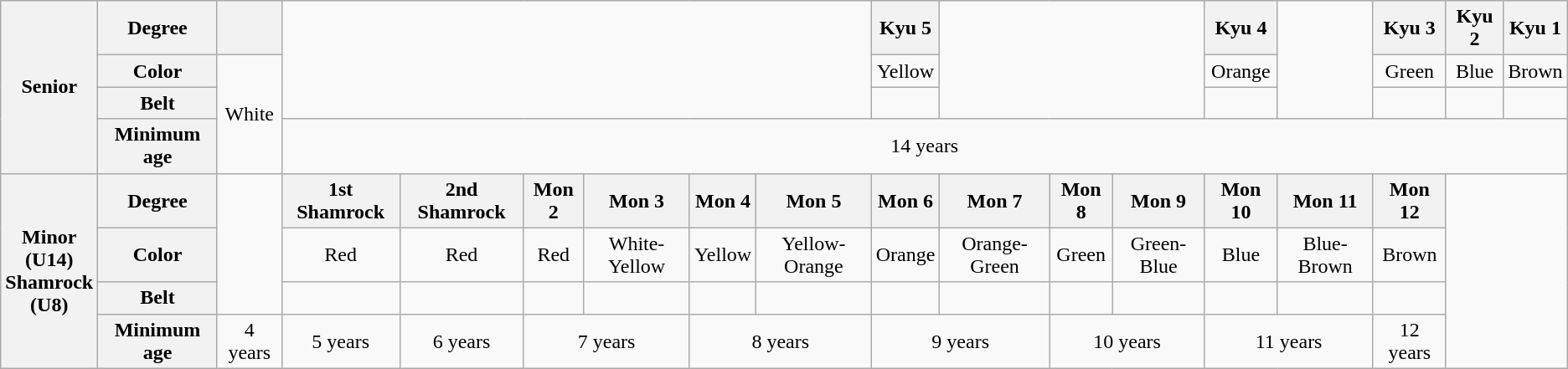<table class="wikitable" style="text-align:center;">
<tr>
<th rowspan="4">Senior</th>
<th>Degree</th>
<th></th>
<td colspan="6" rowspan="3"></td>
<th>Kyu 5</th>
<td colspan="3" rowspan="3"></td>
<th>Kyu 4</th>
<td rowspan="3"></td>
<th>Kyu 3</th>
<th>Kyu 2</th>
<th>Kyu 1</th>
</tr>
<tr>
<th>Color</th>
<td rowspan="3">White</td>
<td>Yellow</td>
<td>Orange</td>
<td>Green</td>
<td>Blue</td>
<td>Brown</td>
</tr>
<tr>
<th>Belt</th>
<td></td>
<td></td>
<td></td>
<td></td>
<td></td>
</tr>
<tr>
<th>Minimum age</th>
<td colspan="15">14 years</td>
</tr>
<tr>
<th rowspan="4">Minor<br>(U14)<br>Shamrock<br>(U8)</th>
<th>Degree</th>
<td rowspan="3"></td>
<th>1st Shamrock</th>
<th>2nd Shamrock</th>
<th>Mon 2</th>
<th>Mon 3</th>
<th>Mon 4</th>
<th>Mon 5</th>
<th>Mon 6</th>
<th>Mon 7</th>
<th>Mon 8</th>
<th>Mon 9</th>
<th>Mon 10</th>
<th>Mon 11</th>
<th>Mon 12</th>
</tr>
<tr>
<th>Color</th>
<td>Red</td>
<td>Red</td>
<td>Red</td>
<td>White-Yellow</td>
<td>Yellow</td>
<td>Yellow-Orange</td>
<td>Orange</td>
<td>Orange-Green</td>
<td>Green</td>
<td>Green-Blue</td>
<td>Blue</td>
<td>Blue-Brown</td>
<td>Brown</td>
</tr>
<tr>
<th>Belt</th>
<td></td>
<td></td>
<td></td>
<td></td>
<td></td>
<td></td>
<td></td>
<td></td>
<td></td>
<td></td>
<td></td>
<td></td>
<td></td>
</tr>
<tr>
<th>Minimum age</th>
<td>4 years</td>
<td>5 years</td>
<td>6 years</td>
<td colspan="2">7 years</td>
<td colspan="2">8 years</td>
<td colspan="2">9 years</td>
<td colspan="2">10 years</td>
<td colspan="2">11 years</td>
<td>12 years</td>
</tr>
</table>
